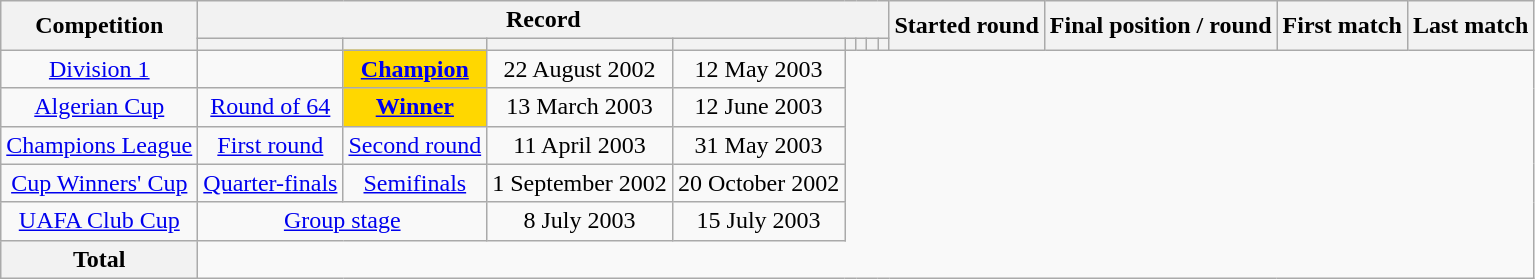<table class="wikitable" style="text-align: center">
<tr>
<th rowspan=2>Competition</th>
<th colspan=8>Record</th>
<th rowspan=2>Started round</th>
<th rowspan=2>Final position / round</th>
<th rowspan=2>First match</th>
<th rowspan=2>Last match</th>
</tr>
<tr>
<th></th>
<th></th>
<th></th>
<th></th>
<th></th>
<th></th>
<th></th>
<th></th>
</tr>
<tr>
<td><a href='#'>Division 1</a><br></td>
<td></td>
<td style="background:gold;"><a href='#'><strong>Champion</strong></a></td>
<td>22 August 2002</td>
<td>12 May 2003</td>
</tr>
<tr>
<td><a href='#'>Algerian Cup</a><br></td>
<td><a href='#'>Round of 64</a></td>
<td style="background:gold;"><a href='#'><strong>Winner</strong></a></td>
<td>13 March 2003</td>
<td>12 June 2003</td>
</tr>
<tr>
<td><a href='#'>Champions League</a><br></td>
<td><a href='#'>First round</a></td>
<td><a href='#'>Second round</a></td>
<td>11 April 2003</td>
<td>31 May 2003</td>
</tr>
<tr>
<td><a href='#'>Cup Winners' Cup</a><br></td>
<td><a href='#'>Quarter-finals</a></td>
<td><a href='#'>Semifinals</a></td>
<td>1 September 2002</td>
<td>20 October 2002</td>
</tr>
<tr>
<td><a href='#'>UAFA Club Cup</a><br></td>
<td colspan=2><a href='#'>Group stage</a></td>
<td>8 July 2003</td>
<td>15 July 2003</td>
</tr>
<tr>
<th>Total<br></th>
</tr>
</table>
